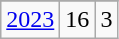<table class="wikitable">
<tr>
</tr>
<tr>
<td><a href='#'>2023</a></td>
<td>16</td>
<td>3</td>
</tr>
</table>
